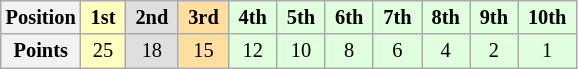<table class="wikitable" style="font-size:85%; text-align:center">
<tr>
<th>Position</th>
<td style="background:#ffffbf"> <strong>1st</strong> </td>
<td style="background:#dfdfdf"> <strong>2nd</strong> </td>
<td style="background:#ffdf9f"> <strong>3rd</strong> </td>
<td style="background:#dfffdf"> <strong>4th</strong> </td>
<td style="background:#dfffdf"> <strong>5th</strong> </td>
<td style="background:#dfffdf"> <strong>6th</strong> </td>
<td style="background:#dfffdf"> <strong>7th</strong> </td>
<td style="background:#dfffdf"> <strong>8th</strong> </td>
<td style="background:#dfffdf"> <strong>9th</strong> </td>
<td style="background:#dfffdf"> <strong>10th</strong> </td>
</tr>
<tr>
<th>Points</th>
<td style="background:#ffffbf">25</td>
<td style="background:#dfdfdf">18</td>
<td style="background:#ffdf9f">15</td>
<td style="background:#dfffdf">12</td>
<td style="background:#dfffdf">10</td>
<td style="background:#dfffdf">8</td>
<td style="background:#dfffdf">6</td>
<td style="background:#dfffdf">4</td>
<td style="background:#dfffdf">2</td>
<td style="background:#dfffdf">1</td>
</tr>
</table>
